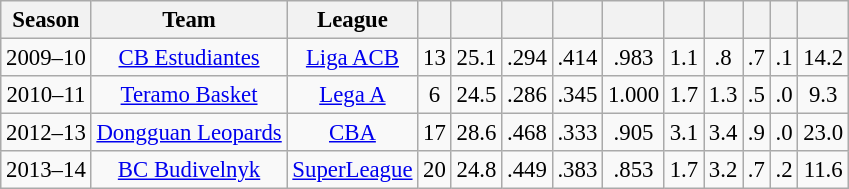<table class="wikitable sortable" style="font-size:95%; text-align:center;">
<tr>
<th>Season</th>
<th>Team</th>
<th>League</th>
<th></th>
<th></th>
<th></th>
<th></th>
<th></th>
<th></th>
<th></th>
<th></th>
<th></th>
<th></th>
</tr>
<tr>
<td>2009–10</td>
<td><a href='#'>CB Estudiantes</a></td>
<td><a href='#'>Liga ACB</a></td>
<td>13</td>
<td>25.1</td>
<td>.294</td>
<td>.414</td>
<td>.983</td>
<td>1.1</td>
<td>.8</td>
<td>.7</td>
<td>.1</td>
<td>14.2</td>
</tr>
<tr>
<td>2010–11</td>
<td><a href='#'>Teramo Basket</a></td>
<td><a href='#'>Lega A</a></td>
<td>6</td>
<td>24.5</td>
<td>.286</td>
<td>.345</td>
<td>1.000</td>
<td>1.7</td>
<td>1.3</td>
<td>.5</td>
<td>.0</td>
<td>9.3</td>
</tr>
<tr>
<td>2012–13</td>
<td><a href='#'>Dongguan Leopards</a></td>
<td><a href='#'>CBA</a></td>
<td>17</td>
<td>28.6</td>
<td>.468</td>
<td>.333</td>
<td>.905</td>
<td>3.1</td>
<td>3.4</td>
<td>.9</td>
<td>.0</td>
<td>23.0</td>
</tr>
<tr>
<td>2013–14</td>
<td><a href='#'>BC Budivelnyk</a></td>
<td><a href='#'>SuperLeague</a></td>
<td>20</td>
<td>24.8</td>
<td>.449</td>
<td>.383</td>
<td>.853</td>
<td>1.7</td>
<td>3.2</td>
<td>.7</td>
<td>.2</td>
<td>11.6</td>
</tr>
</table>
